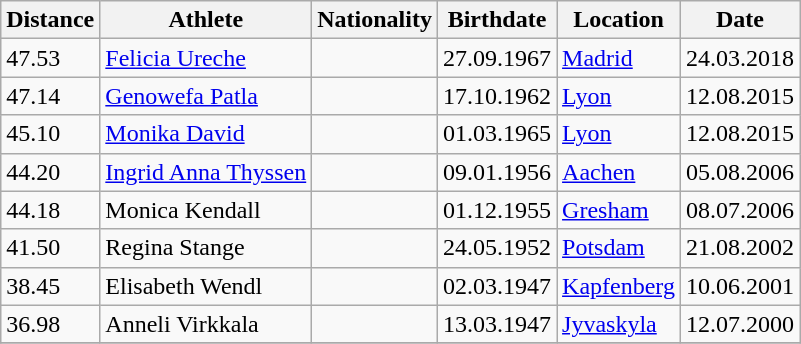<table class="wikitable">
<tr>
<th>Distance</th>
<th>Athlete</th>
<th>Nationality</th>
<th>Birthdate</th>
<th>Location</th>
<th>Date</th>
</tr>
<tr>
<td>47.53</td>
<td><a href='#'>Felicia Ureche</a></td>
<td></td>
<td>27.09.1967</td>
<td><a href='#'>Madrid</a></td>
<td>24.03.2018</td>
</tr>
<tr>
<td>47.14</td>
<td><a href='#'>Genowefa Patla</a></td>
<td></td>
<td>17.10.1962</td>
<td><a href='#'>Lyon</a></td>
<td>12.08.2015</td>
</tr>
<tr>
<td>45.10</td>
<td><a href='#'>Monika David</a></td>
<td></td>
<td>01.03.1965</td>
<td><a href='#'>Lyon</a></td>
<td>12.08.2015</td>
</tr>
<tr>
<td>44.20</td>
<td><a href='#'>Ingrid Anna Thyssen</a></td>
<td></td>
<td>09.01.1956</td>
<td><a href='#'>Aachen</a></td>
<td>05.08.2006</td>
</tr>
<tr>
<td>44.18</td>
<td>Monica Kendall</td>
<td></td>
<td>01.12.1955</td>
<td><a href='#'>Gresham</a></td>
<td>08.07.2006</td>
</tr>
<tr>
<td>41.50</td>
<td>Regina Stange</td>
<td></td>
<td>24.05.1952</td>
<td><a href='#'>Potsdam</a></td>
<td>21.08.2002</td>
</tr>
<tr>
<td>38.45</td>
<td>Elisabeth Wendl</td>
<td></td>
<td>02.03.1947</td>
<td><a href='#'>Kapfenberg</a></td>
<td>10.06.2001</td>
</tr>
<tr>
<td>36.98</td>
<td>Anneli Virkkala</td>
<td></td>
<td>13.03.1947</td>
<td><a href='#'>Jyvaskyla</a></td>
<td>12.07.2000</td>
</tr>
<tr>
</tr>
</table>
